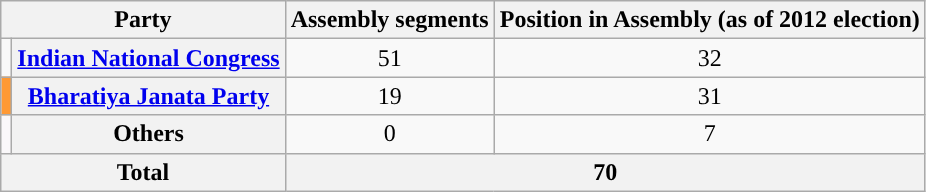<table class="wikitable" style="text-align:center">
<tr>
<th colspan=2>Party</th>
<th>Assembly segments</th>
<th>Position in Assembly (as of 2012 election)</th>
</tr>
<tr>
<td></td>
<th><a href='#'>Indian National Congress</a></th>
<td>51</td>
<td>32</td>
</tr>
<tr>
<td bgcolor=#FF9933></td>
<th><a href='#'>Bharatiya Janata Party</a></th>
<td>19</td>
<td>31</td>
</tr>
<tr>
<td bgcolor=#FAF8FA></td>
<th>Others</th>
<td>0</td>
<td>7</td>
</tr>
<tr>
<th colspan=2>Total</th>
<th colspan=2>70</th>
</tr>
</table>
